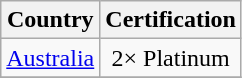<table class="wikitable">
<tr>
<th style="text-align:center;">Country</th>
<th style="text-align:center;">Certification</th>
</tr>
<tr>
<td style="text-align:center;"><a href='#'>Australia</a></td>
<td style="text-align:center;">2× Platinum</td>
</tr>
<tr>
</tr>
</table>
